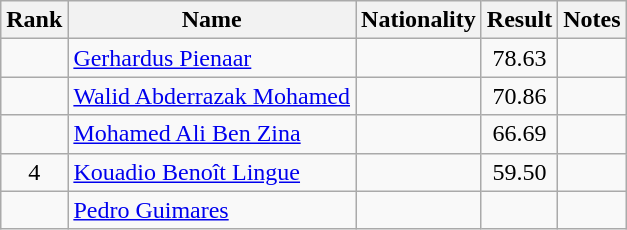<table class="wikitable sortable" style="text-align:center">
<tr>
<th>Rank</th>
<th>Name</th>
<th>Nationality</th>
<th>Result</th>
<th>Notes</th>
</tr>
<tr>
<td></td>
<td align=left><a href='#'>Gerhardus Pienaar</a></td>
<td align=left></td>
<td>78.63</td>
<td></td>
</tr>
<tr>
<td></td>
<td align=left><a href='#'>Walid Abderrazak Mohamed</a></td>
<td align=left></td>
<td>70.86</td>
<td></td>
</tr>
<tr>
<td></td>
<td align=left><a href='#'>Mohamed Ali Ben Zina</a></td>
<td align=left></td>
<td>66.69</td>
<td></td>
</tr>
<tr>
<td>4</td>
<td align=left><a href='#'>Kouadio Benoît Lingue</a></td>
<td align=left></td>
<td>59.50</td>
<td></td>
</tr>
<tr>
<td></td>
<td align=left><a href='#'>Pedro Guimares</a></td>
<td align=left></td>
<td></td>
<td></td>
</tr>
</table>
